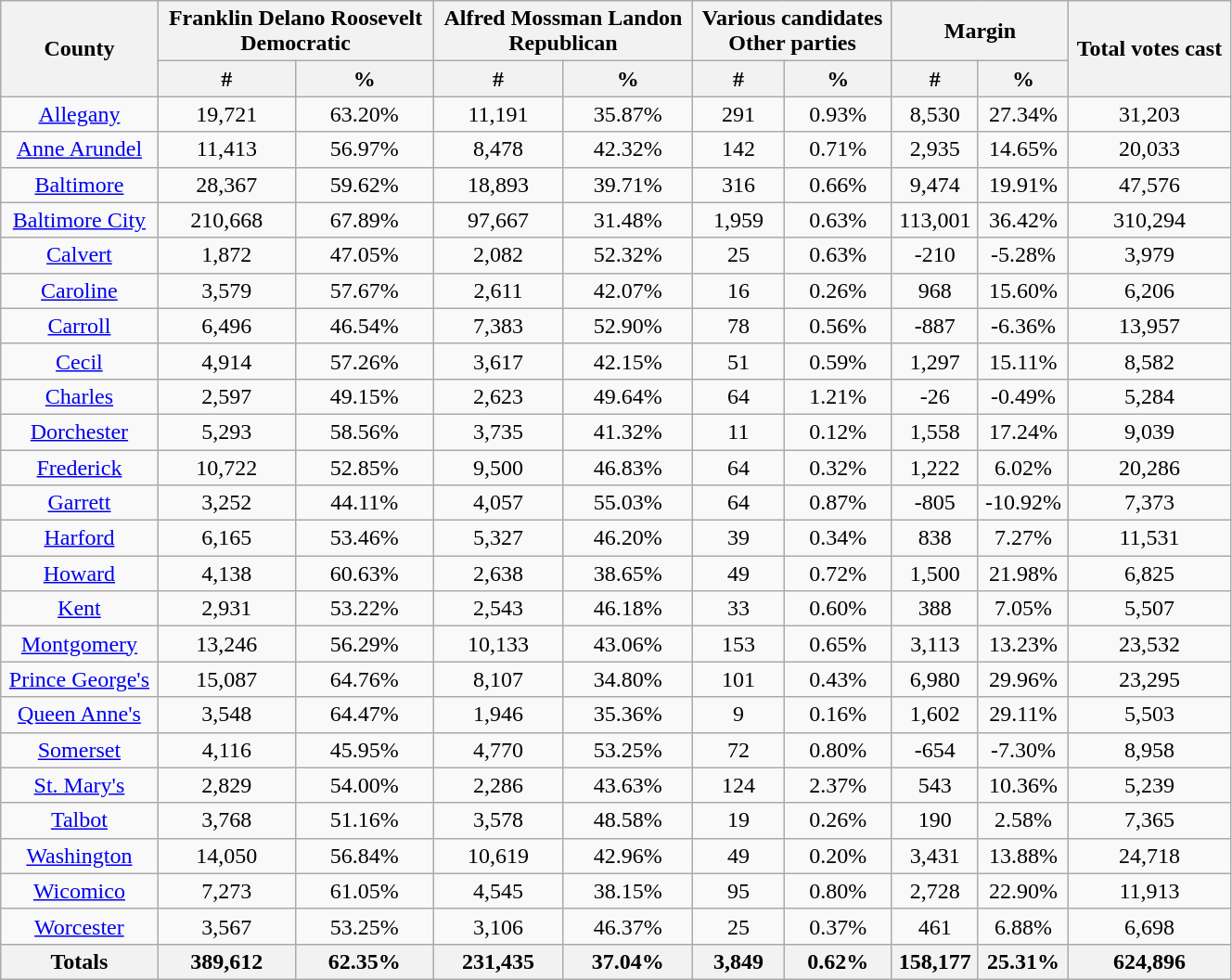<table width="70%"  class="wikitable sortable" style="text-align:center">
<tr>
<th style="text-align:center;" rowspan="2">County</th>
<th style="text-align:center;" colspan="2">Franklin Delano Roosevelt<br>Democratic</th>
<th style="text-align:center;" colspan="2">Alfred Mossman Landon<br>Republican</th>
<th style="text-align:center;" colspan="2">Various candidates<br>Other parties</th>
<th style="text-align:center;" colspan="2">Margin</th>
<th style="text-align:center;" rowspan="2">Total votes cast</th>
</tr>
<tr>
<th style="text-align:center;" data-sort-type="number">#</th>
<th style="text-align:center;" data-sort-type="number">%</th>
<th style="text-align:center;" data-sort-type="number">#</th>
<th style="text-align:center;" data-sort-type="number">%</th>
<th style="text-align:center;" data-sort-type="number">#</th>
<th style="text-align:center;" data-sort-type="number">%</th>
<th style="text-align:center;" data-sort-type="number">#</th>
<th style="text-align:center;" data-sort-type="number">%</th>
</tr>
<tr style="text-align:center;">
<td><a href='#'>Allegany</a></td>
<td>19,721</td>
<td>63.20%</td>
<td>11,191</td>
<td>35.87%</td>
<td>291</td>
<td>0.93%</td>
<td>8,530</td>
<td>27.34%</td>
<td>31,203</td>
</tr>
<tr style="text-align:center;">
<td><a href='#'>Anne Arundel</a></td>
<td>11,413</td>
<td>56.97%</td>
<td>8,478</td>
<td>42.32%</td>
<td>142</td>
<td>0.71%</td>
<td>2,935</td>
<td>14.65%</td>
<td>20,033</td>
</tr>
<tr style="text-align:center;">
<td><a href='#'>Baltimore</a></td>
<td>28,367</td>
<td>59.62%</td>
<td>18,893</td>
<td>39.71%</td>
<td>316</td>
<td>0.66%</td>
<td>9,474</td>
<td>19.91%</td>
<td>47,576</td>
</tr>
<tr style="text-align:center;">
<td><a href='#'>Baltimore City</a></td>
<td>210,668</td>
<td>67.89%</td>
<td>97,667</td>
<td>31.48%</td>
<td>1,959</td>
<td>0.63%</td>
<td>113,001</td>
<td>36.42%</td>
<td>310,294</td>
</tr>
<tr style="text-align:center;">
<td><a href='#'>Calvert</a></td>
<td>1,872</td>
<td>47.05%</td>
<td>2,082</td>
<td>52.32%</td>
<td>25</td>
<td>0.63%</td>
<td>-210</td>
<td>-5.28%</td>
<td>3,979</td>
</tr>
<tr style="text-align:center;">
<td><a href='#'>Caroline</a></td>
<td>3,579</td>
<td>57.67%</td>
<td>2,611</td>
<td>42.07%</td>
<td>16</td>
<td>0.26%</td>
<td>968</td>
<td>15.60%</td>
<td>6,206</td>
</tr>
<tr style="text-align:center;">
<td><a href='#'>Carroll</a></td>
<td>6,496</td>
<td>46.54%</td>
<td>7,383</td>
<td>52.90%</td>
<td>78</td>
<td>0.56%</td>
<td>-887</td>
<td>-6.36%</td>
<td>13,957</td>
</tr>
<tr style="text-align:center;">
<td><a href='#'>Cecil</a></td>
<td>4,914</td>
<td>57.26%</td>
<td>3,617</td>
<td>42.15%</td>
<td>51</td>
<td>0.59%</td>
<td>1,297</td>
<td>15.11%</td>
<td>8,582</td>
</tr>
<tr style="text-align:center;">
<td><a href='#'>Charles</a></td>
<td>2,597</td>
<td>49.15%</td>
<td>2,623</td>
<td>49.64%</td>
<td>64</td>
<td>1.21%</td>
<td>-26</td>
<td>-0.49%</td>
<td>5,284</td>
</tr>
<tr style="text-align:center;">
<td><a href='#'>Dorchester</a></td>
<td>5,293</td>
<td>58.56%</td>
<td>3,735</td>
<td>41.32%</td>
<td>11</td>
<td>0.12%</td>
<td>1,558</td>
<td>17.24%</td>
<td>9,039</td>
</tr>
<tr style="text-align:center;">
<td><a href='#'>Frederick</a></td>
<td>10,722</td>
<td>52.85%</td>
<td>9,500</td>
<td>46.83%</td>
<td>64</td>
<td>0.32%</td>
<td>1,222</td>
<td>6.02%</td>
<td>20,286</td>
</tr>
<tr style="text-align:center;">
<td><a href='#'>Garrett</a></td>
<td>3,252</td>
<td>44.11%</td>
<td>4,057</td>
<td>55.03%</td>
<td>64</td>
<td>0.87%</td>
<td>-805</td>
<td>-10.92%</td>
<td>7,373</td>
</tr>
<tr style="text-align:center;">
<td><a href='#'>Harford</a></td>
<td>6,165</td>
<td>53.46%</td>
<td>5,327</td>
<td>46.20%</td>
<td>39</td>
<td>0.34%</td>
<td>838</td>
<td>7.27%</td>
<td>11,531</td>
</tr>
<tr style="text-align:center;">
<td><a href='#'>Howard</a></td>
<td>4,138</td>
<td>60.63%</td>
<td>2,638</td>
<td>38.65%</td>
<td>49</td>
<td>0.72%</td>
<td>1,500</td>
<td>21.98%</td>
<td>6,825</td>
</tr>
<tr style="text-align:center;">
<td><a href='#'>Kent</a></td>
<td>2,931</td>
<td>53.22%</td>
<td>2,543</td>
<td>46.18%</td>
<td>33</td>
<td>0.60%</td>
<td>388</td>
<td>7.05%</td>
<td>5,507</td>
</tr>
<tr style="text-align:center;">
<td><a href='#'>Montgomery</a></td>
<td>13,246</td>
<td>56.29%</td>
<td>10,133</td>
<td>43.06%</td>
<td>153</td>
<td>0.65%</td>
<td>3,113</td>
<td>13.23%</td>
<td>23,532</td>
</tr>
<tr style="text-align:center;">
<td><a href='#'>Prince George's</a></td>
<td>15,087</td>
<td>64.76%</td>
<td>8,107</td>
<td>34.80%</td>
<td>101</td>
<td>0.43%</td>
<td>6,980</td>
<td>29.96%</td>
<td>23,295</td>
</tr>
<tr style="text-align:center;">
<td><a href='#'>Queen Anne's</a></td>
<td>3,548</td>
<td>64.47%</td>
<td>1,946</td>
<td>35.36%</td>
<td>9</td>
<td>0.16%</td>
<td>1,602</td>
<td>29.11%</td>
<td>5,503</td>
</tr>
<tr style="text-align:center;">
<td><a href='#'>Somerset</a></td>
<td>4,116</td>
<td>45.95%</td>
<td>4,770</td>
<td>53.25%</td>
<td>72</td>
<td>0.80%</td>
<td>-654</td>
<td>-7.30%</td>
<td>8,958</td>
</tr>
<tr style="text-align:center;">
<td><a href='#'>St. Mary's</a></td>
<td>2,829</td>
<td>54.00%</td>
<td>2,286</td>
<td>43.63%</td>
<td>124</td>
<td>2.37%</td>
<td>543</td>
<td>10.36%</td>
<td>5,239</td>
</tr>
<tr style="text-align:center;">
<td><a href='#'>Talbot</a></td>
<td>3,768</td>
<td>51.16%</td>
<td>3,578</td>
<td>48.58%</td>
<td>19</td>
<td>0.26%</td>
<td>190</td>
<td>2.58%</td>
<td>7,365</td>
</tr>
<tr style="text-align:center;">
<td><a href='#'>Washington</a></td>
<td>14,050</td>
<td>56.84%</td>
<td>10,619</td>
<td>42.96%</td>
<td>49</td>
<td>0.20%</td>
<td>3,431</td>
<td>13.88%</td>
<td>24,718</td>
</tr>
<tr style="text-align:center;">
<td><a href='#'>Wicomico</a></td>
<td>7,273</td>
<td>61.05%</td>
<td>4,545</td>
<td>38.15%</td>
<td>95</td>
<td>0.80%</td>
<td>2,728</td>
<td>22.90%</td>
<td>11,913</td>
</tr>
<tr style="text-align:center;">
<td><a href='#'>Worcester</a></td>
<td>3,567</td>
<td>53.25%</td>
<td>3,106</td>
<td>46.37%</td>
<td>25</td>
<td>0.37%</td>
<td>461</td>
<td>6.88%</td>
<td>6,698</td>
</tr>
<tr style="text-align:center;">
<th>Totals</th>
<th>389,612</th>
<th>62.35%</th>
<th>231,435</th>
<th>37.04%</th>
<th>3,849</th>
<th>0.62%</th>
<th>158,177</th>
<th>25.31%</th>
<th>624,896</th>
</tr>
</table>
